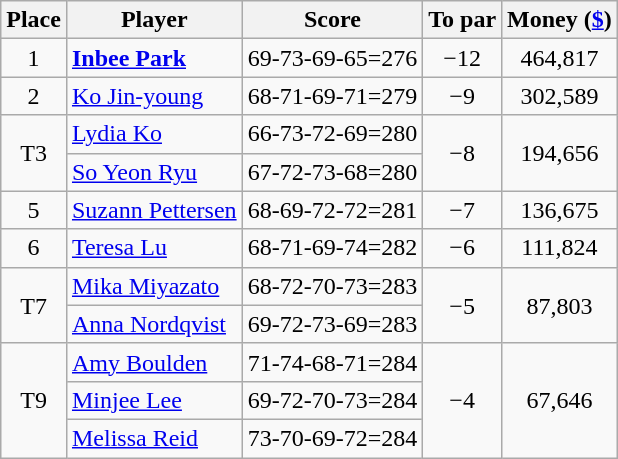<table class="wikitable">
<tr>
<th>Place</th>
<th>Player</th>
<th>Score</th>
<th>To par</th>
<th>Money (<a href='#'>$</a>)</th>
</tr>
<tr>
<td align=center>1</td>
<td> <strong><a href='#'>Inbee Park</a></strong></td>
<td>69-73-69-65=276</td>
<td align=center>−12</td>
<td align=center>464,817</td>
</tr>
<tr>
<td align=center>2</td>
<td> <a href='#'>Ko Jin-young</a></td>
<td>68-71-69-71=279</td>
<td align=center>−9</td>
<td align=center>302,589</td>
</tr>
<tr>
<td rowspan=2 align=center>T3</td>
<td> <a href='#'>Lydia Ko</a></td>
<td>66-73-72-69=280</td>
<td rowspan=2 align=center>−8</td>
<td rowspan=2 align=center>194,656</td>
</tr>
<tr>
<td> <a href='#'>So Yeon Ryu</a></td>
<td>67-72-73-68=280</td>
</tr>
<tr>
<td align=center>5</td>
<td> <a href='#'>Suzann Pettersen</a></td>
<td>68-69-72-72=281</td>
<td align=center>−7</td>
<td align=center>136,675</td>
</tr>
<tr>
<td align=center>6</td>
<td> <a href='#'>Teresa Lu</a></td>
<td>68-71-69-74=282</td>
<td align=center>−6</td>
<td align=center>111,824</td>
</tr>
<tr>
<td rowspan=2 align=center>T7</td>
<td> <a href='#'>Mika Miyazato</a></td>
<td>68-72-70-73=283</td>
<td rowspan=2 align=center>−5</td>
<td rowspan=2 align=center>87,803</td>
</tr>
<tr>
<td> <a href='#'>Anna Nordqvist</a></td>
<td>69-72-73-69=283</td>
</tr>
<tr>
<td rowspan=3 align=center>T9</td>
<td> <a href='#'>Amy Boulden</a></td>
<td>71-74-68-71=284</td>
<td rowspan=3 align=center>−4</td>
<td rowspan=3 align=center>67,646</td>
</tr>
<tr>
<td> <a href='#'>Minjee Lee</a></td>
<td>69-72-70-73=284</td>
</tr>
<tr>
<td> <a href='#'>Melissa Reid</a></td>
<td>73-70-69-72=284</td>
</tr>
</table>
